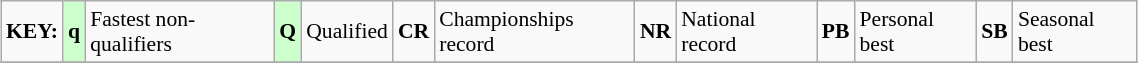<table class="wikitable" style="margin:0.5em auto; font-size:90%;position:relative;" width=60%>
<tr>
<td><strong>KEY:</strong></td>
<td bgcolor=ccffcc align=center><strong>q</strong></td>
<td>Fastest non-qualifiers</td>
<td bgcolor=ccffcc align=center><strong>Q</strong></td>
<td>Qualified</td>
<td align=center><strong>CR</strong></td>
<td>Championships record</td>
<td align=center><strong>NR</strong></td>
<td>National record</td>
<td align=center><strong>PB</strong></td>
<td>Personal best</td>
<td align=center><strong>SB</strong></td>
<td>Seasonal best</td>
</tr>
<tr>
</tr>
</table>
